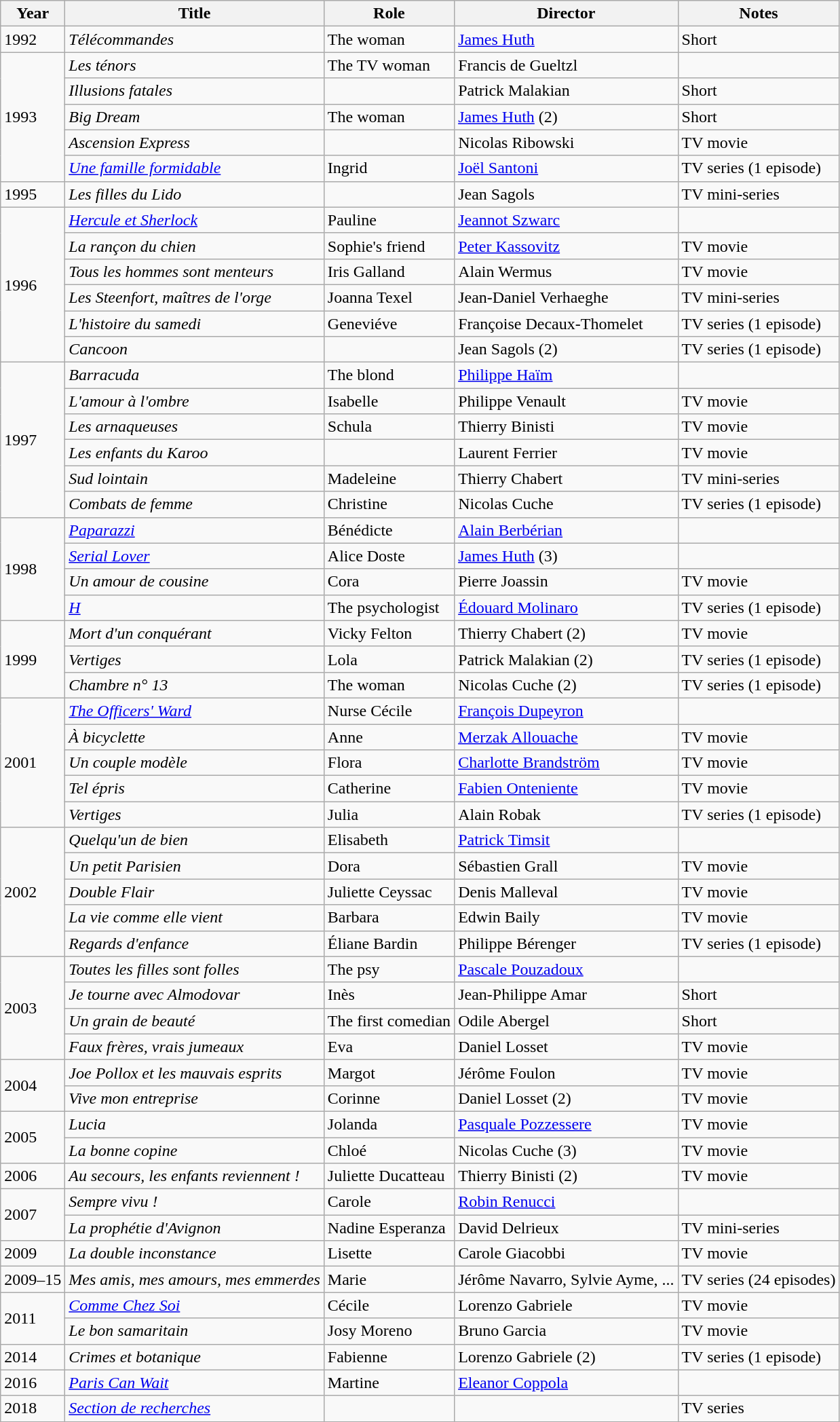<table class="wikitable">
<tr>
<th>Year</th>
<th>Title</th>
<th>Role</th>
<th>Director</th>
<th>Notes</th>
</tr>
<tr>
<td>1992</td>
<td><em>Télécommandes</em></td>
<td>The woman</td>
<td><a href='#'>James Huth</a></td>
<td>Short</td>
</tr>
<tr>
<td rowspan=5>1993</td>
<td><em>Les ténors</em></td>
<td>The TV woman</td>
<td>Francis de Gueltzl</td>
<td></td>
</tr>
<tr>
<td><em>Illusions fatales</em></td>
<td></td>
<td>Patrick Malakian</td>
<td>Short</td>
</tr>
<tr>
<td><em>Big Dream</em></td>
<td>The woman</td>
<td><a href='#'>James Huth</a> (2)</td>
<td>Short</td>
</tr>
<tr>
<td><em>Ascension Express</em></td>
<td></td>
<td>Nicolas Ribowski</td>
<td>TV movie</td>
</tr>
<tr>
<td><em><a href='#'>Une famille formidable</a></em></td>
<td>Ingrid</td>
<td><a href='#'>Joël Santoni</a></td>
<td>TV series (1 episode)</td>
</tr>
<tr>
<td>1995</td>
<td><em>Les filles du Lido</em></td>
<td></td>
<td>Jean Sagols</td>
<td>TV mini-series</td>
</tr>
<tr>
<td rowspan=6>1996</td>
<td><em><a href='#'>Hercule et Sherlock</a></em></td>
<td>Pauline</td>
<td><a href='#'>Jeannot Szwarc</a></td>
<td></td>
</tr>
<tr>
<td><em>La rançon du chien</em></td>
<td>Sophie's friend</td>
<td><a href='#'>Peter Kassovitz</a></td>
<td>TV movie</td>
</tr>
<tr>
<td><em>Tous les hommes sont menteurs</em></td>
<td>Iris Galland</td>
<td>Alain Wermus</td>
<td>TV movie</td>
</tr>
<tr>
<td><em>Les Steenfort, maîtres de l'orge</em></td>
<td>Joanna Texel</td>
<td>Jean-Daniel Verhaeghe</td>
<td>TV mini-series</td>
</tr>
<tr>
<td><em>L'histoire du samedi</em></td>
<td>Geneviéve</td>
<td>Françoise Decaux-Thomelet</td>
<td>TV series (1 episode)</td>
</tr>
<tr>
<td><em>Cancoon</em></td>
<td></td>
<td>Jean Sagols (2)</td>
<td>TV series (1 episode)</td>
</tr>
<tr>
<td rowspan=6>1997</td>
<td><em>Barracuda</em></td>
<td>The blond</td>
<td><a href='#'>Philippe Haïm</a></td>
<td></td>
</tr>
<tr>
<td><em>L'amour à l'ombre</em></td>
<td>Isabelle</td>
<td>Philippe Venault</td>
<td>TV movie</td>
</tr>
<tr>
<td><em>Les arnaqueuses</em></td>
<td>Schula</td>
<td>Thierry Binisti</td>
<td>TV movie</td>
</tr>
<tr>
<td><em>Les enfants du Karoo</em></td>
<td></td>
<td>Laurent Ferrier</td>
<td>TV movie</td>
</tr>
<tr>
<td><em>Sud lointain</em></td>
<td>Madeleine</td>
<td>Thierry Chabert</td>
<td>TV mini-series</td>
</tr>
<tr>
<td><em>Combats de femme</em></td>
<td>Christine</td>
<td>Nicolas Cuche</td>
<td>TV series (1 episode)</td>
</tr>
<tr>
<td rowspan=4>1998</td>
<td><em><a href='#'>Paparazzi</a></em></td>
<td>Bénédicte</td>
<td><a href='#'>Alain Berbérian</a></td>
<td></td>
</tr>
<tr>
<td><em><a href='#'>Serial Lover</a></em></td>
<td>Alice Doste</td>
<td><a href='#'>James Huth</a> (3)</td>
<td></td>
</tr>
<tr>
<td><em>Un amour de cousine</em></td>
<td>Cora</td>
<td>Pierre Joassin</td>
<td>TV movie</td>
</tr>
<tr>
<td><em><a href='#'>H</a></em></td>
<td>The psychologist</td>
<td><a href='#'>Édouard Molinaro</a></td>
<td>TV series (1 episode)</td>
</tr>
<tr>
<td rowspan=3>1999</td>
<td><em>Mort d'un conquérant</em></td>
<td>Vicky Felton</td>
<td>Thierry Chabert (2)</td>
<td>TV movie</td>
</tr>
<tr>
<td><em>Vertiges</em></td>
<td>Lola</td>
<td>Patrick Malakian (2)</td>
<td>TV series (1 episode)</td>
</tr>
<tr>
<td><em>Chambre n° 13</em></td>
<td>The woman</td>
<td>Nicolas Cuche (2)</td>
<td>TV series (1 episode)</td>
</tr>
<tr>
<td rowspan=5>2001</td>
<td><em><a href='#'>The Officers' Ward</a></em></td>
<td>Nurse Cécile</td>
<td><a href='#'>François Dupeyron</a></td>
<td></td>
</tr>
<tr>
<td><em>À bicyclette</em></td>
<td>Anne</td>
<td><a href='#'>Merzak Allouache</a></td>
<td>TV movie</td>
</tr>
<tr>
<td><em>Un couple modèle</em></td>
<td>Flora</td>
<td><a href='#'>Charlotte Brandström</a></td>
<td>TV movie</td>
</tr>
<tr>
<td><em>Tel épris</em></td>
<td>Catherine</td>
<td><a href='#'>Fabien Onteniente</a></td>
<td>TV movie</td>
</tr>
<tr>
<td><em>Vertiges</em></td>
<td>Julia</td>
<td>Alain Robak</td>
<td>TV series (1 episode)</td>
</tr>
<tr>
<td rowspan=5>2002</td>
<td><em>Quelqu'un de bien</em></td>
<td>Elisabeth</td>
<td><a href='#'>Patrick Timsit</a></td>
<td></td>
</tr>
<tr>
<td><em>Un petit Parisien</em></td>
<td>Dora</td>
<td>Sébastien Grall</td>
<td>TV movie</td>
</tr>
<tr>
<td><em>Double Flair</em></td>
<td>Juliette Ceyssac</td>
<td>Denis Malleval</td>
<td>TV movie</td>
</tr>
<tr>
<td><em>La vie comme elle vient</em></td>
<td>Barbara</td>
<td>Edwin Baily</td>
<td>TV movie</td>
</tr>
<tr>
<td><em>Regards d'enfance</em></td>
<td>Éliane Bardin</td>
<td>Philippe Bérenger</td>
<td>TV series (1 episode)</td>
</tr>
<tr>
<td rowspan=4>2003</td>
<td><em>Toutes les filles sont folles</em></td>
<td>The psy</td>
<td><a href='#'>Pascale Pouzadoux</a></td>
<td></td>
</tr>
<tr>
<td><em>Je tourne avec Almodovar</em></td>
<td>Inès</td>
<td>Jean-Philippe Amar</td>
<td>Short</td>
</tr>
<tr>
<td><em>Un grain de beauté</em></td>
<td>The first comedian</td>
<td>Odile Abergel</td>
<td>Short</td>
</tr>
<tr>
<td><em>Faux frères, vrais jumeaux</em></td>
<td>Eva</td>
<td>Daniel Losset</td>
<td>TV movie</td>
</tr>
<tr>
<td rowspan=2>2004</td>
<td><em>Joe Pollox et les mauvais esprits</em></td>
<td>Margot</td>
<td>Jérôme Foulon</td>
<td>TV movie</td>
</tr>
<tr>
<td><em>Vive mon entreprise</em></td>
<td>Corinne</td>
<td>Daniel Losset (2)</td>
<td>TV movie</td>
</tr>
<tr>
<td rowspan=2>2005</td>
<td><em>Lucia</em></td>
<td>Jolanda</td>
<td><a href='#'>Pasquale Pozzessere</a></td>
<td>TV movie</td>
</tr>
<tr>
<td><em>La bonne copine</em></td>
<td>Chloé</td>
<td>Nicolas Cuche (3)</td>
<td>TV movie</td>
</tr>
<tr>
<td>2006</td>
<td><em>Au secours, les enfants reviennent !</em></td>
<td>Juliette Ducatteau</td>
<td>Thierry Binisti (2)</td>
<td>TV movie</td>
</tr>
<tr>
<td rowspan=2>2007</td>
<td><em>Sempre vivu !</em></td>
<td>Carole</td>
<td><a href='#'>Robin Renucci</a></td>
<td></td>
</tr>
<tr>
<td><em>La prophétie d'Avignon</em></td>
<td>Nadine Esperanza</td>
<td>David Delrieux</td>
<td>TV mini-series</td>
</tr>
<tr>
<td>2009</td>
<td><em>La double inconstance</em></td>
<td>Lisette</td>
<td>Carole Giacobbi</td>
<td>TV movie</td>
</tr>
<tr>
<td>2009–15</td>
<td><em>Mes amis, mes amours, mes emmerdes</em></td>
<td>Marie</td>
<td>Jérôme Navarro, Sylvie Ayme, ...</td>
<td>TV series (24 episodes)</td>
</tr>
<tr>
<td rowspan=2>2011</td>
<td><em><a href='#'>Comme Chez Soi</a></em></td>
<td>Cécile</td>
<td>Lorenzo Gabriele</td>
<td>TV movie</td>
</tr>
<tr>
<td><em>Le bon samaritain</em></td>
<td>Josy Moreno</td>
<td>Bruno Garcia</td>
<td>TV movie</td>
</tr>
<tr>
<td>2014</td>
<td><em>Crimes et botanique</em></td>
<td>Fabienne</td>
<td>Lorenzo Gabriele (2)</td>
<td>TV series (1 episode)</td>
</tr>
<tr>
<td>2016</td>
<td><em><a href='#'>Paris Can Wait</a></em></td>
<td>Martine</td>
<td><a href='#'>Eleanor Coppola</a></td>
<td></td>
</tr>
<tr>
<td>2018</td>
<td><em><a href='#'>Section de recherches</a></em></td>
<td></td>
<td></td>
<td>TV series</td>
</tr>
<tr>
</tr>
</table>
